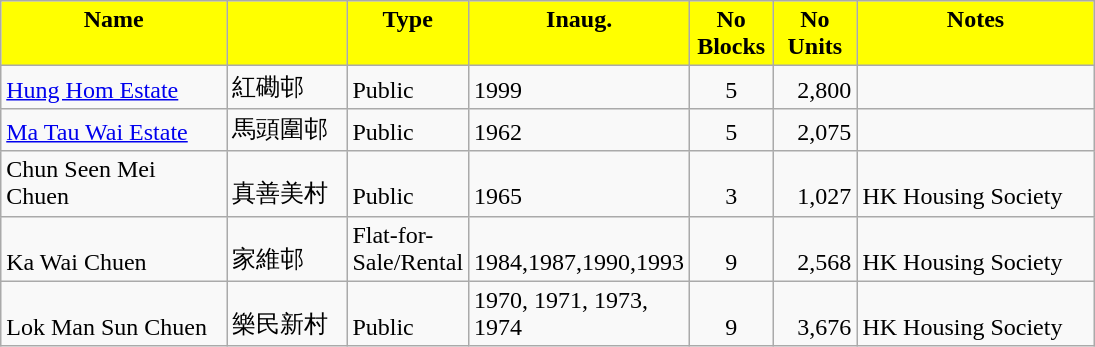<table class="wikitable">
<tr style="font-weight:bold;background-color:yellow" align="center" valign="top">
<td width="143.25" Height="12.75">Name</td>
<td width="72.75" align="center" valign="top"></td>
<td width="59.25" align="center" valign="top">Type</td>
<td width="48" align="center" valign="top">Inaug.</td>
<td width="48" align="center" valign="top">No Blocks</td>
<td width="48.75" align="center" valign="top">No Units</td>
<td width="150.75" align="center" valign="top">Notes</td>
</tr>
<tr valign="bottom">
<td Height="12.75"><a href='#'>Hung Hom Estate</a></td>
<td>紅磡邨</td>
<td>Public</td>
<td>1999</td>
<td align="center">5</td>
<td align="right">2,800</td>
<td></td>
</tr>
<tr valign="bottom">
<td Height="12.75"><a href='#'>Ma Tau Wai Estate</a></td>
<td>馬頭圍邨</td>
<td>Public</td>
<td>1962</td>
<td align="center">5</td>
<td align="right">2,075</td>
<td></td>
</tr>
<tr valign="bottom">
<td Height="12.75">Chun Seen Mei Chuen</td>
<td>真善美村</td>
<td>Public</td>
<td>1965</td>
<td align="center">3</td>
<td align="right">1,027</td>
<td>HK Housing Society</td>
</tr>
<tr valign="bottom">
<td Height="12.75">Ka Wai Chuen</td>
<td>家維邨</td>
<td>Flat-for-Sale/Rental</td>
<td>1984,1987,1990,1993</td>
<td align="center">9</td>
<td align="right">2,568</td>
<td>HK Housing Society</td>
</tr>
<tr valign="bottom">
<td Height="12.75">Lok Man Sun Chuen</td>
<td>樂民新村</td>
<td>Public</td>
<td>1970, 1971, 1973, 1974</td>
<td align="center">9</td>
<td align="right">3,676</td>
<td>HK Housing Society</td>
</tr>
</table>
